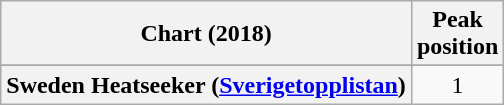<table class="wikitable sortable plainrowheaders" style="text-align:center">
<tr>
<th scope="col">Chart (2018)</th>
<th scope="col">Peak<br> position</th>
</tr>
<tr>
</tr>
<tr>
<th scope="row">Sweden Heatseeker (<a href='#'>Sverigetopplistan</a>)</th>
<td>1</td>
</tr>
</table>
